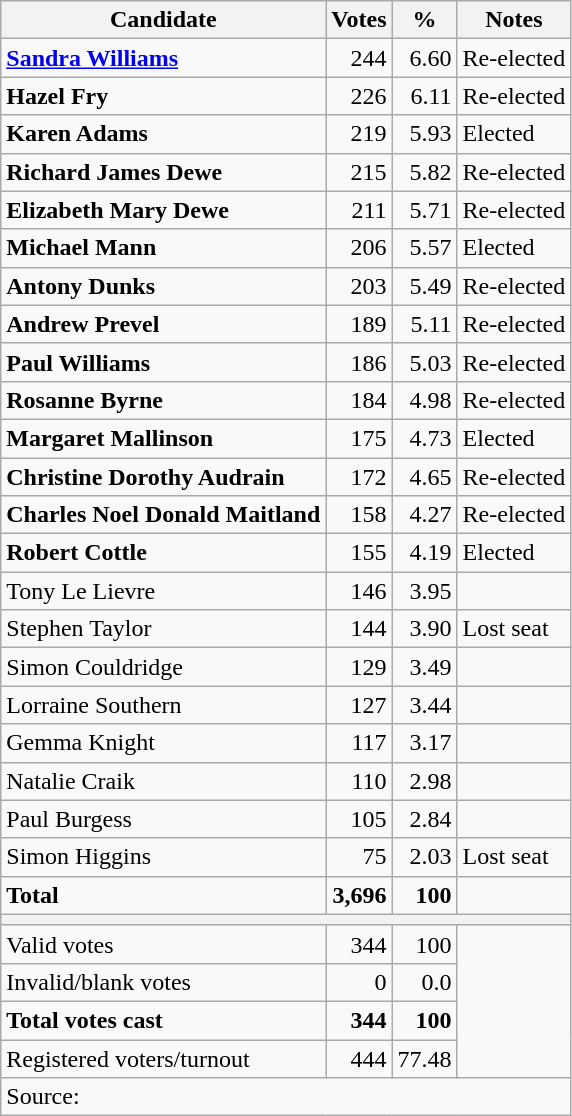<table class=wikitable style=text-align:right>
<tr>
<th>Candidate</th>
<th>Votes</th>
<th>%</th>
<th>Notes</th>
</tr>
<tr>
<td align=left><strong><a href='#'>Sandra Williams</a></strong></td>
<td>244</td>
<td>6.60</td>
<td align=left>Re-elected</td>
</tr>
<tr>
<td align=left><strong>Hazel Fry</strong></td>
<td>226</td>
<td>6.11</td>
<td align=left>Re-elected</td>
</tr>
<tr>
<td align=left><strong>Karen Adams</strong></td>
<td>219</td>
<td>5.93</td>
<td align=left>Elected</td>
</tr>
<tr>
<td align=left><strong>Richard James Dewe</strong></td>
<td>215</td>
<td>5.82</td>
<td align=left>Re-elected</td>
</tr>
<tr>
<td align=left><strong>Elizabeth Mary Dewe</strong></td>
<td>211</td>
<td>5.71</td>
<td align=left>Re-elected</td>
</tr>
<tr>
<td align=left><strong>Michael Mann</strong></td>
<td>206</td>
<td>5.57</td>
<td align=left>Elected</td>
</tr>
<tr>
<td align=left><strong>Antony Dunks</strong></td>
<td>203</td>
<td>5.49</td>
<td align=left>Re-elected</td>
</tr>
<tr>
<td align=left><strong>Andrew Prevel</strong></td>
<td>189</td>
<td>5.11</td>
<td align=left>Re-elected</td>
</tr>
<tr>
<td align=left><strong>Paul Williams</strong></td>
<td>186</td>
<td>5.03</td>
<td align=left>Re-elected</td>
</tr>
<tr>
<td align=left><strong>Rosanne Byrne</strong></td>
<td>184</td>
<td>4.98</td>
<td align=left>Re-elected</td>
</tr>
<tr>
<td align=left><strong>Margaret Mallinson</strong></td>
<td>175</td>
<td>4.73</td>
<td align=left>Elected</td>
</tr>
<tr>
<td align=left><strong>Christine Dorothy Audrain</strong></td>
<td>172</td>
<td>4.65</td>
<td align=left>Re-elected</td>
</tr>
<tr>
<td align=left><strong>Charles Noel Donald Maitland</strong></td>
<td>158</td>
<td>4.27</td>
<td align=left>Re-elected</td>
</tr>
<tr>
<td align=left><strong>Robert Cottle</strong></td>
<td>155</td>
<td>4.19</td>
<td align=left>Elected</td>
</tr>
<tr>
<td align=left>Tony Le Lievre</td>
<td>146</td>
<td>3.95</td>
<td></td>
</tr>
<tr>
<td align=left>Stephen Taylor</td>
<td>144</td>
<td>3.90</td>
<td align=left>Lost seat</td>
</tr>
<tr>
<td align=left>Simon Couldridge</td>
<td>129</td>
<td>3.49</td>
<td></td>
</tr>
<tr>
<td align=left>Lorraine Southern</td>
<td>127</td>
<td>3.44</td>
<td></td>
</tr>
<tr>
<td align=left>Gemma Knight</td>
<td>117</td>
<td>3.17</td>
<td></td>
</tr>
<tr>
<td align=left>Natalie Craik</td>
<td>110</td>
<td>2.98</td>
<td></td>
</tr>
<tr>
<td align=left>Paul Burgess</td>
<td>105</td>
<td>2.84</td>
<td></td>
</tr>
<tr>
<td align=left>Simon Higgins</td>
<td>75</td>
<td>2.03</td>
<td align=left>Lost seat</td>
</tr>
<tr>
<td align=left><strong>Total</strong></td>
<td><strong>3,696</strong></td>
<td><strong>100</strong></td>
<td></td>
</tr>
<tr>
<th colspan=4></th>
</tr>
<tr>
<td align=left>Valid votes</td>
<td>344</td>
<td>100</td>
<td rowspan=4></td>
</tr>
<tr>
<td align=left>Invalid/blank votes</td>
<td>0</td>
<td>0.0</td>
</tr>
<tr>
<td align=left><strong>Total votes cast</strong></td>
<td><strong>344</strong></td>
<td><strong>100</strong></td>
</tr>
<tr>
<td align=left>Registered voters/turnout</td>
<td>444</td>
<td>77.48</td>
</tr>
<tr>
<td align=left colspan=4>Source: </td>
</tr>
</table>
